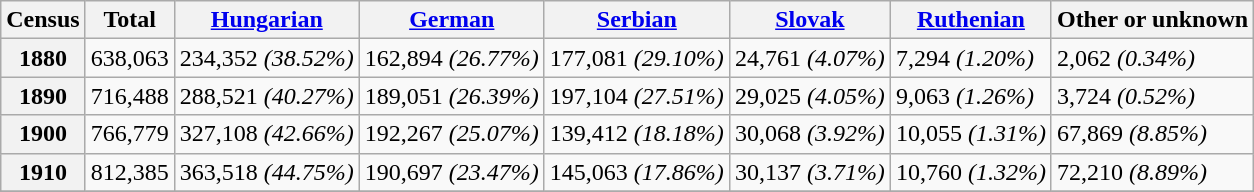<table class="wikitable">
<tr>
<th>Census</th>
<th>Total</th>
<th><a href='#'>Hungarian</a></th>
<th><a href='#'>German</a></th>
<th><a href='#'>Serbian</a></th>
<th><a href='#'>Slovak</a></th>
<th><a href='#'>Ruthenian</a></th>
<th>Other or unknown</th>
</tr>
<tr>
<th>1880</th>
<td>638,063</td>
<td>234,352 <em>(38.52%)</em></td>
<td>162,894 <em>(26.77%)</em></td>
<td>177,081 <em>(29.10%)</em></td>
<td>24,761 <em>(4.07%)</em></td>
<td>7,294 <em>(1.20%)</em></td>
<td>2,062 <em>(0.34%)</em></td>
</tr>
<tr>
<th>1890</th>
<td>716,488</td>
<td>288,521 <em>(40.27%)</em></td>
<td>189,051 <em>(26.39%)</em></td>
<td>197,104 <em>(27.51%)</em></td>
<td>29,025 <em>(4.05%)</em></td>
<td>9,063 <em>(1.26%)</em></td>
<td>3,724 <em>(0.52%)</em></td>
</tr>
<tr>
<th>1900</th>
<td>766,779</td>
<td>327,108 <em>(42.66%)</em></td>
<td>192,267 <em>(25.07%)</em></td>
<td>139,412 <em>(18.18%)</em></td>
<td>30,068 <em>(3.92%)</em></td>
<td>10,055 <em>(1.31%)</em></td>
<td>67,869 <em>(8.85%)</em></td>
</tr>
<tr>
<th>1910</th>
<td>812,385</td>
<td>363,518 <em>(44.75%)</em></td>
<td>190,697 <em>(23.47%)</em></td>
<td>145,063 <em>(17.86%)</em></td>
<td>30,137 <em>(3.71%)</em></td>
<td>10,760 <em>(1.32%)</em></td>
<td>72,210 <em>(8.89%)</em></td>
</tr>
<tr>
</tr>
</table>
